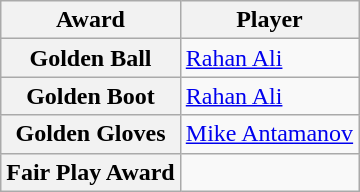<table class="wikitable" style="text-align:center">
<tr>
<th>Award</th>
<th>Player</th>
</tr>
<tr>
<th>Golden Ball</th>
<td align=left> <a href='#'>Rahan Ali</a></td>
</tr>
<tr>
<th>Golden Boot</th>
<td align=left> <a href='#'>Rahan Ali</a></td>
</tr>
<tr>
<th>Golden Gloves</th>
<td align=left> <a href='#'>Mike Antamanov</a></td>
</tr>
<tr>
<th>Fair Play Award</th>
<td align=left></td>
</tr>
</table>
